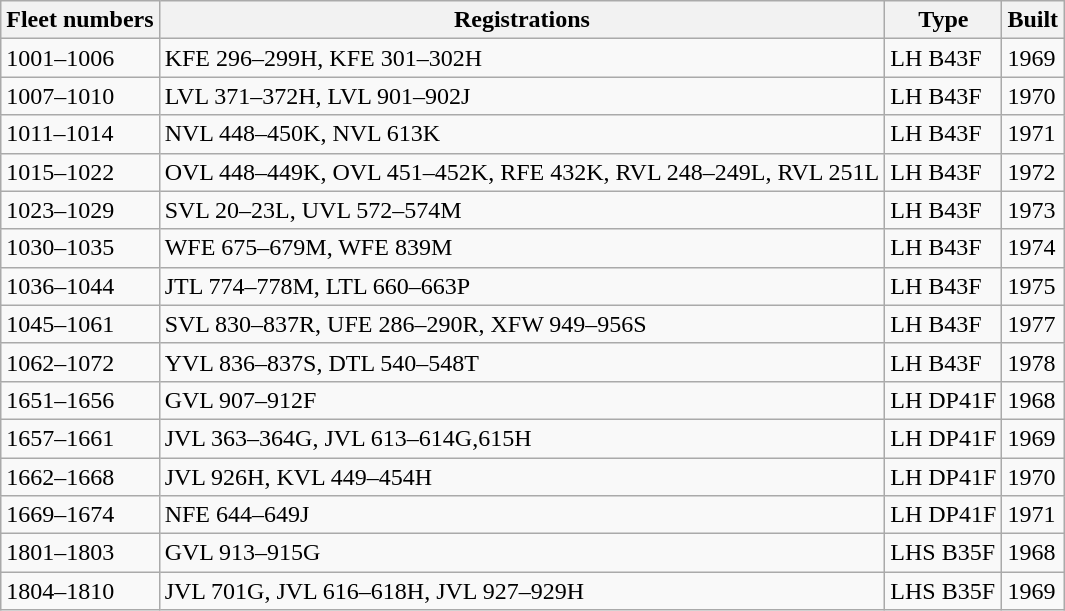<table class="wikitable">
<tr>
<th>Fleet numbers</th>
<th>Registrations</th>
<th>Type</th>
<th>Built</th>
</tr>
<tr>
<td>1001–1006</td>
<td>KFE 296–299H, KFE 301–302H</td>
<td>LH B43F</td>
<td>1969</td>
</tr>
<tr>
<td>1007–1010</td>
<td>LVL 371–372H, LVL 901–902J</td>
<td>LH B43F</td>
<td>1970</td>
</tr>
<tr>
<td>1011–1014</td>
<td>NVL 448–450K, NVL 613K</td>
<td>LH B43F</td>
<td>1971</td>
</tr>
<tr>
<td>1015–1022</td>
<td>OVL 448–449K, OVL 451–452K, RFE 432K, RVL 248–249L, RVL 251L</td>
<td>LH B43F</td>
<td>1972</td>
</tr>
<tr>
<td>1023–1029</td>
<td>SVL 20–23L, UVL 572–574M</td>
<td>LH B43F</td>
<td>1973</td>
</tr>
<tr>
<td>1030–1035</td>
<td>WFE 675–679M, WFE 839M</td>
<td>LH B43F</td>
<td>1974</td>
</tr>
<tr>
<td>1036–1044</td>
<td>JTL 774–778M, LTL 660–663P</td>
<td>LH B43F</td>
<td>1975</td>
</tr>
<tr>
<td>1045–1061</td>
<td>SVL 830–837R, UFE 286–290R, XFW 949–956S</td>
<td>LH B43F</td>
<td>1977</td>
</tr>
<tr>
<td>1062–1072</td>
<td>YVL 836–837S, DTL 540–548T</td>
<td>LH B43F</td>
<td>1978</td>
</tr>
<tr>
<td>1651–1656</td>
<td>GVL 907–912F</td>
<td>LH DP41F</td>
<td>1968</td>
</tr>
<tr>
<td>1657–1661</td>
<td>JVL 363–364G, JVL 613–614G,615H</td>
<td>LH DP41F</td>
<td>1969</td>
</tr>
<tr>
<td>1662–1668</td>
<td>JVL 926H, KVL 449–454H</td>
<td>LH DP41F</td>
<td>1970</td>
</tr>
<tr>
<td>1669–1674</td>
<td>NFE 644–649J</td>
<td>LH DP41F</td>
<td>1971</td>
</tr>
<tr>
<td>1801–1803</td>
<td>GVL 913–915G</td>
<td>LHS B35F</td>
<td>1968</td>
</tr>
<tr>
<td>1804–1810</td>
<td>JVL 701G, JVL 616–618H, JVL 927–929H</td>
<td>LHS B35F</td>
<td>1969</td>
</tr>
</table>
